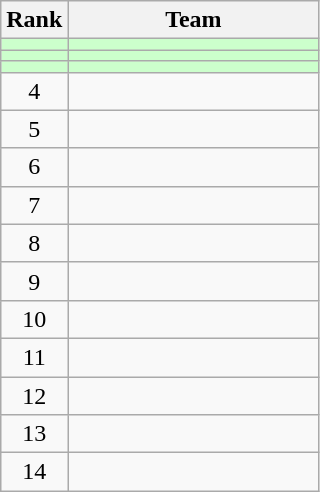<table class=wikitable style="text-align:center;">
<tr>
<th>Rank</th>
<th width=160>Team</th>
</tr>
<tr bgcolor=#CCFFCC>
<td></td>
<td align=left></td>
</tr>
<tr bgcolor=#CCFFCC>
<td></td>
<td align=left></td>
</tr>
<tr bgcolor=#CCFFCC>
<td></td>
<td align=left></td>
</tr>
<tr>
<td>4</td>
<td align=left></td>
</tr>
<tr>
<td>5</td>
<td align=left></td>
</tr>
<tr>
<td>6</td>
<td align=left></td>
</tr>
<tr>
<td>7</td>
<td align=left></td>
</tr>
<tr>
<td>8</td>
<td align=left></td>
</tr>
<tr>
<td>9</td>
<td align=left></td>
</tr>
<tr>
<td>10</td>
<td align=left></td>
</tr>
<tr>
<td>11</td>
<td align=left></td>
</tr>
<tr>
<td>12</td>
<td align=left></td>
</tr>
<tr>
<td>13</td>
<td align=left></td>
</tr>
<tr>
<td>14</td>
<td align=left></td>
</tr>
</table>
